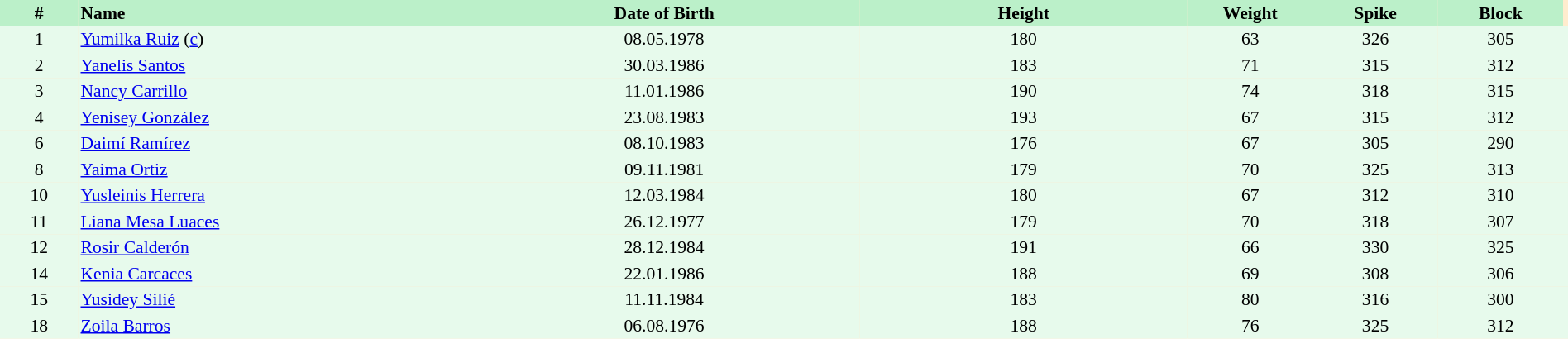<table border=0 cellpadding=2 cellspacing=0  |- bgcolor=#FFECCE style="text-align:center; font-size:90%;" width=100%>
<tr bgcolor=#BBF0C9>
<th width=5%>#</th>
<th width=25% align=left>Name</th>
<th width=25%>Date of Birth</th>
<th width=21%>Height</th>
<th width=8%>Weight</th>
<th width=8%>Spike</th>
<th width=8%>Block</th>
</tr>
<tr bgcolor=#E7FAEC>
<td>1</td>
<td align=left><a href='#'>Yumilka Ruiz</a> (<a href='#'>c</a>)</td>
<td>08.05.1978</td>
<td>180</td>
<td>63</td>
<td>326</td>
<td>305</td>
<td></td>
</tr>
<tr bgcolor=#E7FAEC>
<td>2</td>
<td align=left><a href='#'>Yanelis Santos</a></td>
<td>30.03.1986</td>
<td>183</td>
<td>71</td>
<td>315</td>
<td>312</td>
<td></td>
</tr>
<tr bgcolor=#E7FAEC>
<td>3</td>
<td align=left><a href='#'>Nancy Carrillo</a></td>
<td>11.01.1986</td>
<td>190</td>
<td>74</td>
<td>318</td>
<td>315</td>
<td></td>
</tr>
<tr bgcolor=#E7FAEC>
<td>4</td>
<td align=left><a href='#'>Yenisey González</a></td>
<td>23.08.1983</td>
<td>193</td>
<td>67</td>
<td>315</td>
<td>312</td>
<td></td>
</tr>
<tr bgcolor=#E7FAEC>
<td>6</td>
<td align=left><a href='#'>Daimí Ramírez</a></td>
<td>08.10.1983</td>
<td>176</td>
<td>67</td>
<td>305</td>
<td>290</td>
<td></td>
</tr>
<tr bgcolor=#E7FAEC>
<td>8</td>
<td align=left><a href='#'>Yaima Ortiz</a></td>
<td>09.11.1981</td>
<td>179</td>
<td>70</td>
<td>325</td>
<td>313</td>
<td></td>
</tr>
<tr bgcolor=#E7FAEC>
<td>10</td>
<td align=left><a href='#'>Yusleinis Herrera</a></td>
<td>12.03.1984</td>
<td>180</td>
<td>67</td>
<td>312</td>
<td>310</td>
<td></td>
</tr>
<tr bgcolor=#E7FAEC>
<td>11</td>
<td align=left><a href='#'>Liana Mesa Luaces</a></td>
<td>26.12.1977</td>
<td>179</td>
<td>70</td>
<td>318</td>
<td>307</td>
<td></td>
</tr>
<tr bgcolor=#E7FAEC>
<td>12</td>
<td align=left><a href='#'>Rosir Calderón</a></td>
<td>28.12.1984</td>
<td>191</td>
<td>66</td>
<td>330</td>
<td>325</td>
<td></td>
</tr>
<tr bgcolor=#E7FAEC>
<td>14</td>
<td align=left><a href='#'>Kenia Carcaces</a></td>
<td>22.01.1986</td>
<td>188</td>
<td>69</td>
<td>308</td>
<td>306</td>
<td></td>
</tr>
<tr bgcolor=#E7FAEC>
<td>15</td>
<td align=left><a href='#'>Yusidey Silié</a></td>
<td>11.11.1984</td>
<td>183</td>
<td>80</td>
<td>316</td>
<td>300</td>
<td></td>
</tr>
<tr bgcolor=#E7FAEC>
<td>18</td>
<td align=left><a href='#'>Zoila Barros</a></td>
<td>06.08.1976</td>
<td>188</td>
<td>76</td>
<td>325</td>
<td>312</td>
<td></td>
</tr>
</table>
